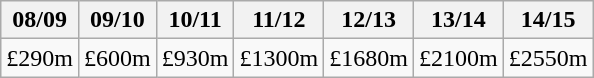<table class="wikitable">
<tr>
<th>08/09</th>
<th>09/10</th>
<th>10/11</th>
<th>11/12</th>
<th>12/13</th>
<th>13/14</th>
<th>14/15</th>
</tr>
<tr>
<td>£290m</td>
<td>£600m</td>
<td>£930m</td>
<td>£1300m</td>
<td>£1680m</td>
<td>£2100m</td>
<td>£2550m</td>
</tr>
</table>
